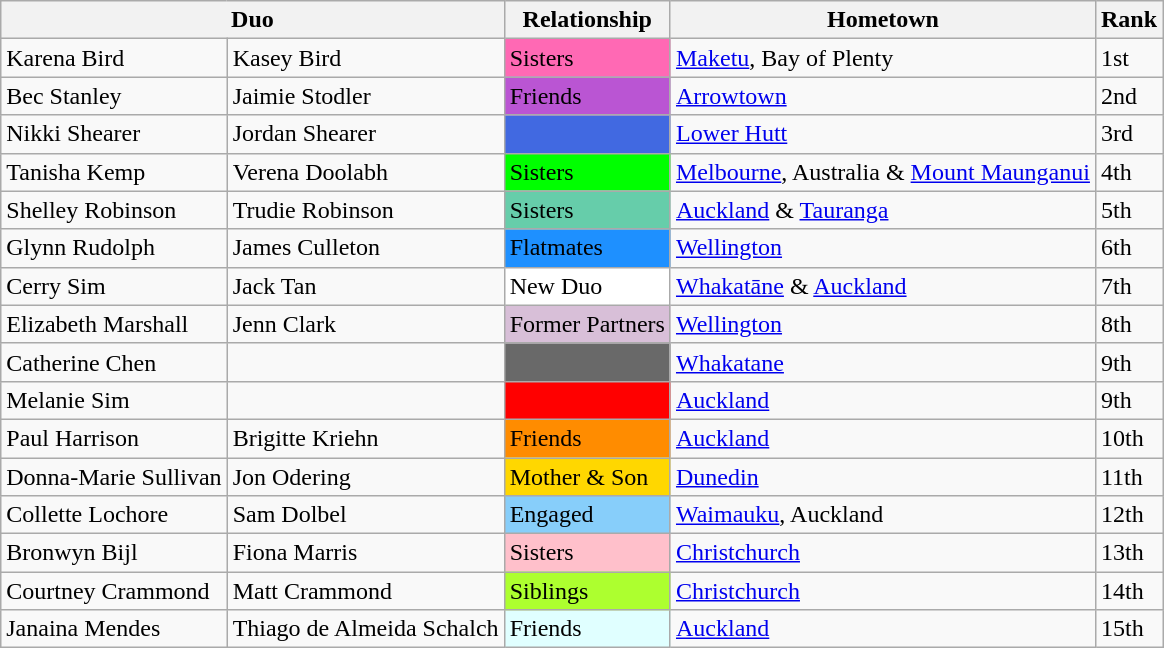<table class="wikitable">
<tr>
<th colspan=2>Duo</th>
<th>Relationship</th>
<th>Hometown</th>
<th>Rank</th>
</tr>
<tr>
<td>Karena Bird</td>
<td>Kasey Bird</td>
<td bgcolor="hotpink">Sisters</td>
<td><a href='#'>Maketu</a>, Bay of Plenty</td>
<td>1st</td>
</tr>
<tr>
<td>Bec Stanley</td>
<td>Jaimie Stodler</td>
<td bgcolor="mediumorchid">Friends</td>
<td><a href='#'>Arrowtown</a></td>
<td>2nd</td>
</tr>
<tr>
<td>Nikki Shearer</td>
<td>Jordan Shearer</td>
<td bgcolor="royalblue"></td>
<td><a href='#'>Lower Hutt</a></td>
<td>3rd</td>
</tr>
<tr>
<td>Tanisha Kemp</td>
<td>Verena Doolabh</td>
<td bgcolor="lime">Sisters</td>
<td><a href='#'>Melbourne</a>, Australia & <a href='#'>Mount Maunganui</a></td>
<td>4th</td>
</tr>
<tr>
<td>Shelley Robinson</td>
<td>Trudie Robinson</td>
<td bgcolor="mediumaquamarine">Sisters</td>
<td><a href='#'>Auckland</a> & <a href='#'>Tauranga</a></td>
<td>5th</td>
</tr>
<tr>
<td>Glynn Rudolph</td>
<td>James Culleton</td>
<td bgcolor="#1E90FF">Flatmates</td>
<td><a href='#'>Wellington</a></td>
<td>6th</td>
</tr>
<tr>
<td>Cerry Sim</td>
<td>Jack Tan</td>
<td bgcolor="white">New Duo</td>
<td><a href='#'>Whakatāne</a> & <a href='#'>Auckland</a></td>
<td>7th</td>
</tr>
<tr>
<td>Elizabeth Marshall</td>
<td>Jenn Clark</td>
<td bgcolor="thistle">Former Partners</td>
<td><a href='#'>Wellington</a></td>
<td>8th</td>
</tr>
<tr>
<td>Catherine Chen</td>
<td></td>
<td bgcolor="dimgray"></td>
<td><a href='#'>Whakatane</a></td>
<td>9th</td>
</tr>
<tr>
<td>Melanie Sim</td>
<td></td>
<td bgcolor="red"></td>
<td><a href='#'>Auckland</a></td>
<td>9th</td>
</tr>
<tr>
<td>Paul Harrison</td>
<td>Brigitte Kriehn</td>
<td bgcolor="darkorange">Friends</td>
<td><a href='#'>Auckland</a></td>
<td>10th</td>
</tr>
<tr>
<td>Donna-Marie Sullivan</td>
<td>Jon Odering</td>
<td bgcolor="gold">Mother & Son</td>
<td><a href='#'>Dunedin</a></td>
<td>11th</td>
</tr>
<tr>
<td>Collette Lochore</td>
<td>Sam Dolbel</td>
<td bgcolor="lightskyblue">Engaged</td>
<td><a href='#'>Waimauku</a>, Auckland</td>
<td>12th</td>
</tr>
<tr>
<td>Bronwyn Bijl</td>
<td>Fiona Marris</td>
<td bgcolor="pink">Sisters</td>
<td><a href='#'>Christchurch</a></td>
<td>13th</td>
</tr>
<tr>
<td>Courtney Crammond</td>
<td>Matt Crammond</td>
<td bgcolor="greenyellow">Siblings</td>
<td><a href='#'>Christchurch</a></td>
<td>14th</td>
</tr>
<tr>
<td>Janaina Mendes</td>
<td>Thiago de Almeida Schalch</td>
<td bgcolor="lightcyan">Friends</td>
<td><a href='#'>Auckland</a></td>
<td>15th</td>
</tr>
</table>
